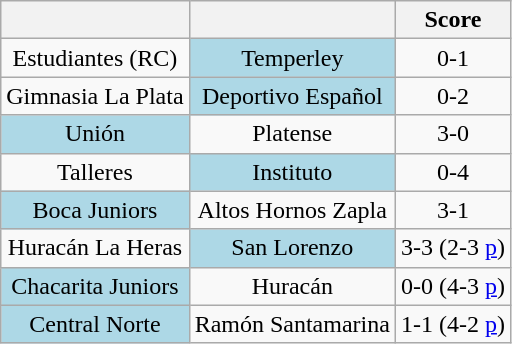<table class="wikitable" style="text-align: center;">
<tr>
<th></th>
<th></th>
<th>Score</th>
</tr>
<tr>
<td>Estudiantes (RC)</td>
<td bgcolor="lightblue">Temperley</td>
<td>0-1</td>
</tr>
<tr>
<td>Gimnasia La Plata</td>
<td bgcolor="lightblue">Deportivo Español</td>
<td>0-2</td>
</tr>
<tr>
<td bgcolor="lightblue">Unión</td>
<td>Platense</td>
<td>3-0</td>
</tr>
<tr>
<td>Talleres</td>
<td bgcolor="lightblue">Instituto</td>
<td>0-4</td>
</tr>
<tr>
<td bgcolor="lightblue">Boca Juniors</td>
<td>Altos Hornos Zapla</td>
<td>3-1</td>
</tr>
<tr>
<td>Huracán La Heras</td>
<td bgcolor="lightblue">San Lorenzo</td>
<td>3-3 (2-3 <a href='#'>p</a>)</td>
</tr>
<tr>
<td bgcolor="lightblue">Chacarita Juniors</td>
<td>Huracán</td>
<td>0-0 (4-3 <a href='#'>p</a>)</td>
</tr>
<tr>
<td bgcolor="lightblue">Central Norte</td>
<td>Ramón Santamarina</td>
<td>1-1 (4-2 <a href='#'>p</a>)</td>
</tr>
</table>
